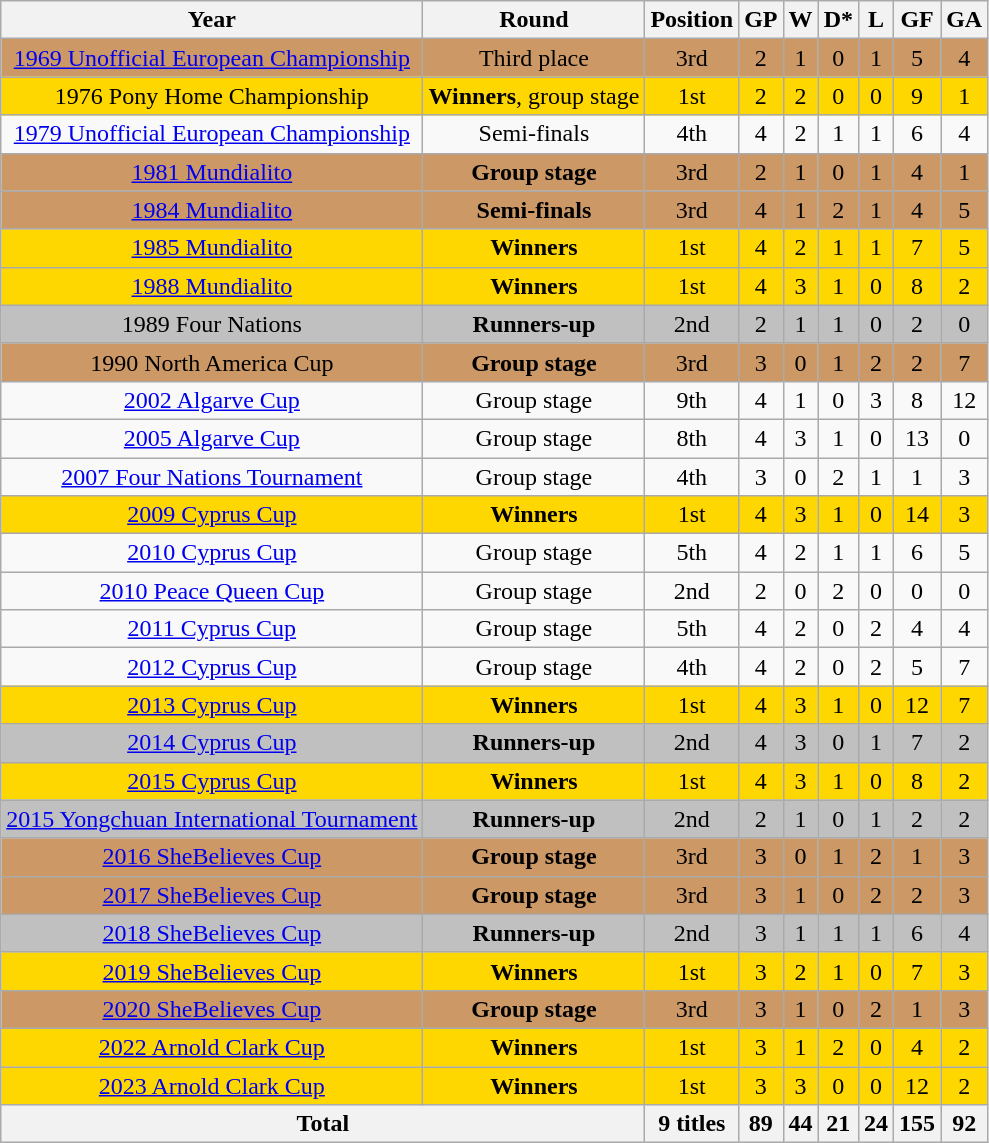<table class="wikitable" style="text-align:center">
<tr>
<th>Year</th>
<th>Round</th>
<th>Position</th>
<th>GP</th>
<th>W</th>
<th>D*</th>
<th>L</th>
<th>GF</th>
<th>GA</th>
</tr>
<tr bgcolor="#cc9966">
<td> <a href='#'>1969 Unofficial European Championship</a></td>
<td>Third place</td>
<td>3rd</td>
<td>2</td>
<td>1</td>
<td>0</td>
<td>1</td>
<td>5</td>
<td>4</td>
</tr>
<tr bgcolor="gold">
<td> 1976 Pony Home Championship</td>
<td><strong>Winners</strong>, group stage</td>
<td>1st</td>
<td>2</td>
<td>2</td>
<td>0</td>
<td>0</td>
<td>9</td>
<td>1</td>
</tr>
<tr>
<td> <a href='#'>1979 Unofficial European Championship</a></td>
<td>Semi-finals</td>
<td>4th</td>
<td>4</td>
<td>2</td>
<td>1</td>
<td>1</td>
<td>6</td>
<td>4</td>
</tr>
<tr bgcolor="#cc9966">
<td> <a href='#'>1981 Mundialito</a></td>
<td><strong>Group stage</strong></td>
<td>3rd</td>
<td>2</td>
<td>1</td>
<td>0</td>
<td>1</td>
<td>4</td>
<td>1</td>
</tr>
<tr bgcolor="#cc9966">
<td> <a href='#'>1984 Mundialito</a></td>
<td><strong>Semi-finals</strong></td>
<td>3rd</td>
<td>4</td>
<td>1</td>
<td>2</td>
<td>1</td>
<td>4</td>
<td>5</td>
</tr>
<tr bgcolor=gold>
<td> <a href='#'>1985 Mundialito</a></td>
<td><strong>Winners</strong></td>
<td>1st</td>
<td>4</td>
<td>2</td>
<td>1</td>
<td>1</td>
<td>7</td>
<td>5</td>
</tr>
<tr bgcolor=gold>
<td> <a href='#'>1988 Mundialito</a></td>
<td><strong>Winners</strong></td>
<td>1st</td>
<td>4</td>
<td>3</td>
<td>1</td>
<td>0</td>
<td>8</td>
<td>2</td>
</tr>
<tr bgcolor="silver">
<td> 1989 Four Nations</td>
<td><strong>Runners-up</strong></td>
<td>2nd</td>
<td>2</td>
<td>1</td>
<td>1</td>
<td>0</td>
<td>2</td>
<td>0</td>
</tr>
<tr bgcolor="#cc9966">
<td> 1990 North America Cup</td>
<td><strong>Group stage</strong></td>
<td>3rd</td>
<td>3</td>
<td>0</td>
<td>1</td>
<td>2</td>
<td>2</td>
<td>7</td>
</tr>
<tr>
<td> <a href='#'>2002 Algarve Cup</a></td>
<td>Group stage</td>
<td>9th</td>
<td>4</td>
<td>1</td>
<td>0</td>
<td>3</td>
<td>8</td>
<td>12</td>
</tr>
<tr>
<td> <a href='#'>2005 Algarve Cup</a></td>
<td>Group stage</td>
<td>8th</td>
<td>4</td>
<td>3</td>
<td>1</td>
<td>0</td>
<td>13</td>
<td>0</td>
</tr>
<tr>
<td> <a href='#'>2007 Four Nations Tournament</a></td>
<td>Group stage</td>
<td>4th</td>
<td>3</td>
<td>0</td>
<td>2</td>
<td>1</td>
<td>1</td>
<td>3</td>
</tr>
<tr bgcolor="gold">
<td> <a href='#'>2009 Cyprus Cup</a></td>
<td><strong>Winners</strong></td>
<td>1st</td>
<td>4</td>
<td>3</td>
<td>1</td>
<td>0</td>
<td>14</td>
<td>3</td>
</tr>
<tr>
<td> <a href='#'>2010 Cyprus Cup</a></td>
<td>Group stage</td>
<td>5th</td>
<td>4</td>
<td>2</td>
<td>1</td>
<td>1</td>
<td>6</td>
<td>5</td>
</tr>
<tr>
<td> <a href='#'>2010 Peace Queen Cup</a></td>
<td>Group stage</td>
<td>2nd</td>
<td>2</td>
<td>0</td>
<td>2</td>
<td>0</td>
<td>0</td>
<td>0</td>
</tr>
<tr>
<td> <a href='#'>2011 Cyprus Cup</a></td>
<td>Group stage</td>
<td>5th</td>
<td>4</td>
<td>2</td>
<td>0</td>
<td>2</td>
<td>4</td>
<td>4</td>
</tr>
<tr>
<td> <a href='#'>2012 Cyprus Cup</a></td>
<td>Group stage</td>
<td>4th</td>
<td>4</td>
<td>2</td>
<td>0</td>
<td>2</td>
<td>5</td>
<td>7</td>
</tr>
<tr bgcolor="gold">
<td> <a href='#'>2013 Cyprus Cup</a></td>
<td><strong>Winners</strong></td>
<td>1st</td>
<td>4</td>
<td>3</td>
<td>1</td>
<td>0</td>
<td>12</td>
<td>7</td>
</tr>
<tr bgcolor="silver">
<td> <a href='#'>2014 Cyprus Cup</a></td>
<td><strong>Runners-up</strong></td>
<td>2nd</td>
<td>4</td>
<td>3</td>
<td>0</td>
<td>1</td>
<td>7</td>
<td>2</td>
</tr>
<tr bgcolor="gold">
<td> <a href='#'>2015 Cyprus Cup</a></td>
<td><strong>Winners</strong></td>
<td>1st</td>
<td>4</td>
<td>3</td>
<td>1</td>
<td>0</td>
<td>8</td>
<td>2</td>
</tr>
<tr bgcolor="silver">
<td> <a href='#'>2015 Yongchuan International Tournament</a></td>
<td><strong>Runners-up</strong></td>
<td>2nd</td>
<td>2</td>
<td>1</td>
<td>0</td>
<td>1</td>
<td>2</td>
<td>2</td>
</tr>
<tr bgcolor="#cc9966">
<td> <a href='#'>2016 SheBelieves Cup</a></td>
<td><strong>Group stage</strong></td>
<td>3rd</td>
<td>3</td>
<td>0</td>
<td>1</td>
<td>2</td>
<td>1</td>
<td>3</td>
</tr>
<tr bgcolor="#cc9966">
<td> <a href='#'>2017 SheBelieves Cup</a></td>
<td><strong>Group stage</strong></td>
<td>3rd</td>
<td>3</td>
<td>1</td>
<td>0</td>
<td>2</td>
<td>2</td>
<td>3</td>
</tr>
<tr bgcolor="silver">
<td> <a href='#'>2018 SheBelieves Cup</a></td>
<td><strong>Runners-up</strong></td>
<td>2nd</td>
<td>3</td>
<td>1</td>
<td>1</td>
<td>1</td>
<td>6</td>
<td>4</td>
</tr>
<tr bgcolor="gold">
<td> <a href='#'>2019 SheBelieves Cup</a></td>
<td><strong>Winners</strong></td>
<td>1st</td>
<td>3</td>
<td>2</td>
<td>1</td>
<td>0</td>
<td>7</td>
<td>3</td>
</tr>
<tr bgcolor="#cc9966">
<td> <a href='#'>2020 SheBelieves Cup</a></td>
<td><strong>Group stage</strong></td>
<td>3rd</td>
<td>3</td>
<td>1</td>
<td>0</td>
<td>2</td>
<td>1</td>
<td>3</td>
</tr>
<tr bgcolor=gold>
<td> <a href='#'>2022 Arnold Clark Cup</a></td>
<td><strong>Winners</strong></td>
<td>1st</td>
<td>3</td>
<td>1</td>
<td>2</td>
<td>0</td>
<td>4</td>
<td>2</td>
</tr>
<tr bgcolor=gold>
<td> <a href='#'>2023 Arnold Clark Cup</a></td>
<td><strong>Winners</strong></td>
<td>1st</td>
<td>3</td>
<td>3</td>
<td>0</td>
<td>0</td>
<td>12</td>
<td>2</td>
</tr>
<tr>
<th colspan="2">Total</th>
<th>9 titles</th>
<th>89</th>
<th>44</th>
<th>21</th>
<th>24</th>
<th>155</th>
<th>92</th>
</tr>
</table>
